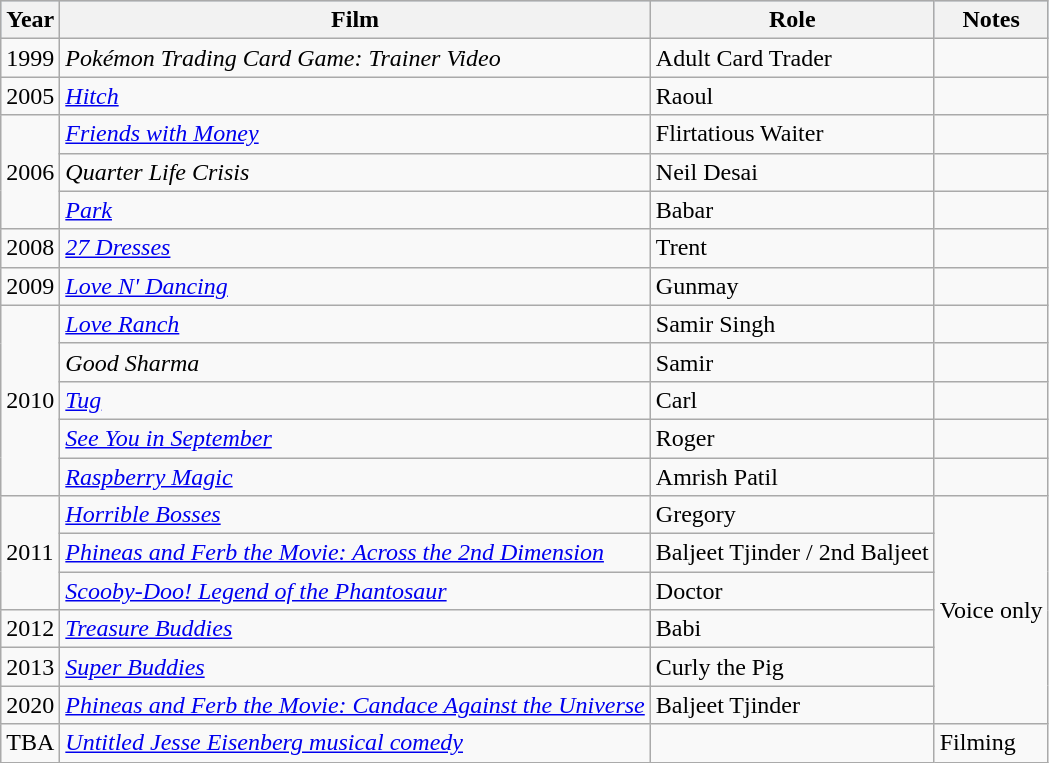<table class="wikitable">
<tr style="background:#b0c4de; text-align:center;">
<th>Year</th>
<th>Film</th>
<th>Role</th>
<th>Notes</th>
</tr>
<tr>
<td>1999</td>
<td><em>Pokémon Trading Card Game: Trainer Video</em></td>
<td>Adult Card Trader</td>
<td></td>
</tr>
<tr>
<td>2005</td>
<td><em><a href='#'>Hitch</a></em></td>
<td>Raoul</td>
<td></td>
</tr>
<tr>
<td rowspan="3">2006</td>
<td><em><a href='#'>Friends with Money</a></em></td>
<td>Flirtatious Waiter</td>
<td></td>
</tr>
<tr>
<td><em>Quarter Life Crisis</em></td>
<td>Neil Desai</td>
<td></td>
</tr>
<tr>
<td><a href='#'><em>Park</em></a></td>
<td>Babar</td>
<td></td>
</tr>
<tr>
<td>2008</td>
<td><em><a href='#'>27 Dresses</a></em></td>
<td>Trent</td>
<td></td>
</tr>
<tr>
<td>2009</td>
<td><em><a href='#'>Love N' Dancing</a></em></td>
<td>Gunmay</td>
<td></td>
</tr>
<tr>
<td rowspan="5">2010</td>
<td><em><a href='#'>Love Ranch</a></em></td>
<td>Samir Singh</td>
<td></td>
</tr>
<tr>
<td><em>Good Sharma</em></td>
<td>Samir</td>
<td></td>
</tr>
<tr>
<td><em><a href='#'>Tug</a></em></td>
<td>Carl</td>
<td></td>
</tr>
<tr>
<td><em><a href='#'>See You in September</a></em></td>
<td>Roger</td>
<td></td>
</tr>
<tr>
<td><em><a href='#'>Raspberry Magic</a></em></td>
<td>Amrish Patil</td>
<td></td>
</tr>
<tr>
<td rowspan="3">2011</td>
<td><em><a href='#'>Horrible Bosses</a></em></td>
<td>Gregory</td>
<td rowspan="6">Voice only</td>
</tr>
<tr>
<td><em><a href='#'>Phineas and Ferb the Movie: Across the 2nd Dimension</a></em></td>
<td>Baljeet Tjinder / 2nd Baljeet</td>
</tr>
<tr>
<td><em><a href='#'>Scooby-Doo! Legend of the Phantosaur</a></em></td>
<td>Doctor</td>
</tr>
<tr>
<td>2012</td>
<td><em><a href='#'>Treasure Buddies</a></em></td>
<td>Babi</td>
</tr>
<tr>
<td>2013</td>
<td><em><a href='#'>Super Buddies</a></em></td>
<td>Curly the Pig</td>
</tr>
<tr>
<td>2020</td>
<td><em><a href='#'>Phineas and Ferb the Movie: Candace Against the Universe</a></em></td>
<td>Baljeet Tjinder</td>
</tr>
<tr>
<td>TBA</td>
<td><em><a href='#'>Untitled Jesse Eisenberg musical comedy</a></em></td>
<td></td>
<td>Filming</td>
</tr>
</table>
